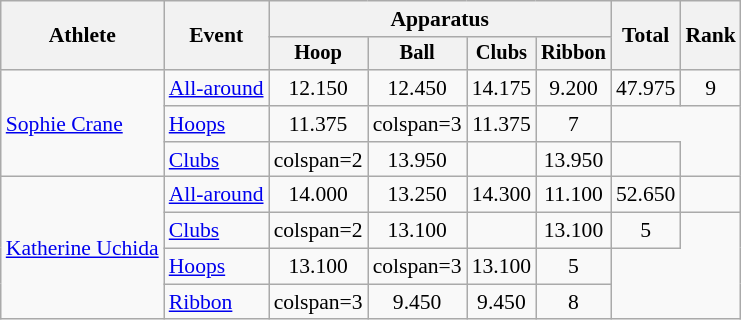<table class=wikitable style="font-size:90%">
<tr>
<th rowspan=2>Athlete</th>
<th rowspan=2>Event</th>
<th colspan=4>Apparatus</th>
<th rowspan=2>Total</th>
<th rowspan=2>Rank</th>
</tr>
<tr style="font-size:95%;">
<th>Hoop</th>
<th>Ball</th>
<th>Clubs</th>
<th>Ribbon</th>
</tr>
<tr align=center>
<td align=left rowspan=3><a href='#'>Sophie Crane</a></td>
<td align=left><a href='#'>All-around</a></td>
<td>12.150</td>
<td>12.450</td>
<td>14.175</td>
<td>9.200</td>
<td>47.975</td>
<td>9</td>
</tr>
<tr align=center>
<td align=left><a href='#'>Hoops</a></td>
<td>11.375</td>
<td>colspan=3 </td>
<td>11.375</td>
<td>7</td>
</tr>
<tr align=center>
<td align=left><a href='#'>Clubs</a></td>
<td>colspan=2 </td>
<td>13.950</td>
<td></td>
<td>13.950</td>
<td></td>
</tr>
<tr align=center>
<td align=left rowspan=4><a href='#'>Katherine Uchida</a></td>
<td align=left><a href='#'>All-around</a></td>
<td>14.000</td>
<td>13.250</td>
<td>14.300</td>
<td>11.100</td>
<td>52.650</td>
<td></td>
</tr>
<tr align=center>
<td align=left><a href='#'>Clubs</a></td>
<td>colspan=2 </td>
<td>13.100</td>
<td></td>
<td>13.100</td>
<td>5</td>
</tr>
<tr align=center>
<td align=left><a href='#'>Hoops</a></td>
<td>13.100</td>
<td>colspan=3 </td>
<td>13.100</td>
<td>5</td>
</tr>
<tr align=center>
<td align=left><a href='#'>Ribbon</a></td>
<td>colspan=3 </td>
<td>9.450</td>
<td>9.450</td>
<td>8</td>
</tr>
</table>
